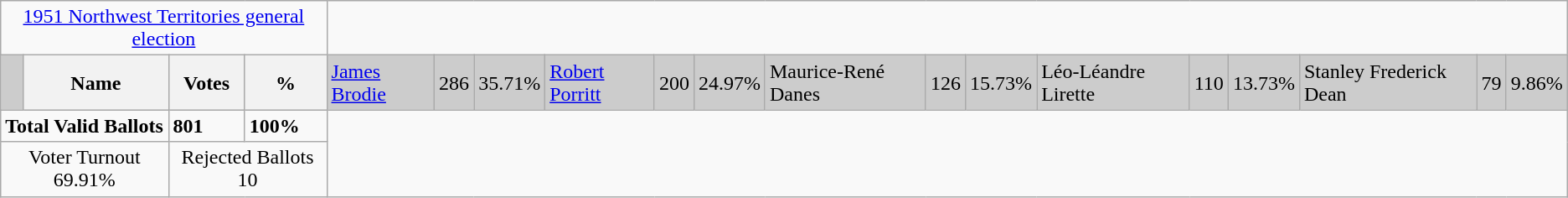<table class="wikitable">
<tr>
<td colspan=4 align=center><a href='#'>1951 Northwest Territories general election</a></td>
</tr>
<tr bgcolor="CCCCCC">
<td></td>
<th><strong>Name </strong></th>
<th><strong>Votes</strong></th>
<th><strong>%</strong><br></th>
<td><a href='#'>James Brodie</a></td>
<td>286</td>
<td>35.71%<br></td>
<td><a href='#'>Robert Porritt</a></td>
<td>200</td>
<td>24.97%<br></td>
<td>Maurice-René Danes</td>
<td>126</td>
<td>15.73%<br></td>
<td>Léo-Léandre Lirette</td>
<td>110</td>
<td>13.73%<br></td>
<td>Stanley Frederick Dean</td>
<td>79</td>
<td>9.86%</td>
</tr>
<tr>
<td colspan=2><strong>Total Valid Ballots</strong></td>
<td><strong>801</strong></td>
<td><strong>100%</strong></td>
</tr>
<tr>
<td colspan=2 align=center>Voter Turnout 69.91%</td>
<td colspan=2 align=center>Rejected Ballots 10</td>
</tr>
</table>
